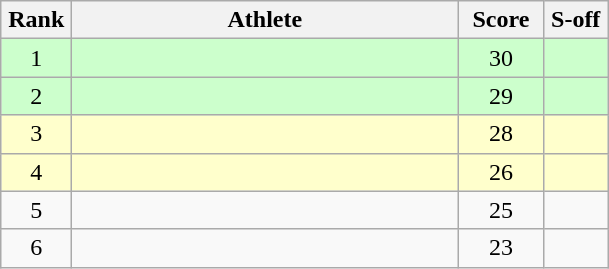<table class="wikitable" style="text-align:center">
<tr>
<th width=40>Rank</th>
<th width=250>Athlete</th>
<th width=50>Score</th>
<th width=35>S-off</th>
</tr>
<tr bgcolor=ccffcc>
<td>1</td>
<td align=left></td>
<td>30</td>
<td></td>
</tr>
<tr bgcolor=ccffcc>
<td>2</td>
<td align=left></td>
<td>29</td>
<td></td>
</tr>
<tr bgcolor=ffffcc>
<td>3</td>
<td align=left></td>
<td>28</td>
<td></td>
</tr>
<tr bgcolor=ffffcc>
<td>4</td>
<td align=left></td>
<td>26</td>
<td></td>
</tr>
<tr>
<td>5</td>
<td align=left></td>
<td>25</td>
<td></td>
</tr>
<tr>
<td>6</td>
<td align=left></td>
<td>23</td>
<td></td>
</tr>
</table>
